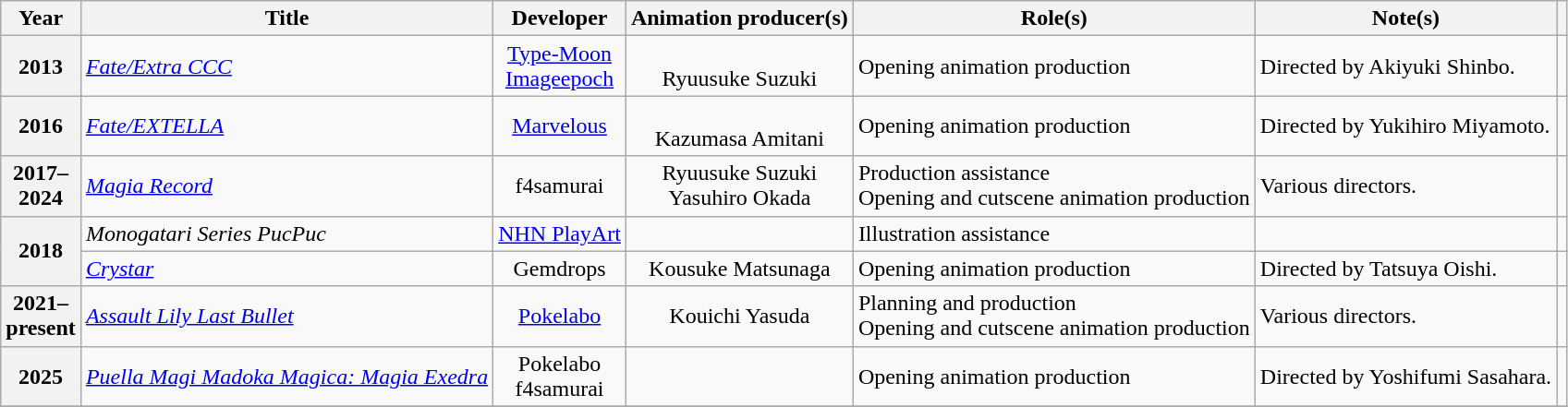<table class="wikitable sortable plainrowheaders">
<tr>
<th scope="col" class="unsortable" width=10>Year</th>
<th scope="col">Title</th>
<th scope="col">Developer</th>
<th scope="col">Animation producer(s)</th>
<th scope="col">Role(s)</th>
<th scope="col">Note(s)</th>
<th scope="col" class="unsortable"></th>
</tr>
<tr>
<th scope="row">2013</th>
<td><em><a href='#'>Fate/Extra CCC</a></em></td>
<td style=text-align:center><a href='#'>Type-Moon</a><br><a href='#'>Imageepoch</a></td>
<td style=text-align:center><br>Ryuusuke Suzuki</td>
<td>Opening animation production</td>
<td>Directed by Akiyuki Shinbo.</td>
<td></td>
</tr>
<tr>
<th scope="row">2016</th>
<td><em><a href='#'>Fate/EXTELLA</a></em></td>
<td style=text-align:center><a href='#'>Marvelous</a></td>
<td style=text-align:center><br>Kazumasa Amitani</td>
<td>Opening animation production</td>
<td>Directed by Yukihiro Miyamoto.</td>
<td></td>
</tr>
<tr>
<th scope="row">2017–2024</th>
<td><em><a href='#'>Magia Record</a></em></td>
<td style=text-align:center>f4samurai</td>
<td style=text-align:center>Ryuusuke Suzuki<br>Yasuhiro Okada</td>
<td>Production assistance<br>Opening and cutscene animation production</td>
<td>Various directors.</td>
<td></td>
</tr>
<tr>
<th scope="row" rowspan="2">2018</th>
<td><em>Monogatari Series PucPuc</em></td>
<td style=text-align:center><a href='#'>NHN PlayArt</a></td>
<td></td>
<td>Illustration assistance</td>
<td></td>
<td></td>
</tr>
<tr>
<td><em><a href='#'>Crystar</a></em></td>
<td style=text-align:center>Gemdrops</td>
<td style=text-align:center>Kousuke Matsunaga</td>
<td>Opening animation production</td>
<td>Directed by Tatsuya Oishi.</td>
<td></td>
</tr>
<tr>
<th scope="row">2021–present</th>
<td><em><a href='#'>Assault Lily Last Bullet</a></em></td>
<td style=text-align:center><a href='#'>Pokelabo</a></td>
<td style=text-align:center>Kouichi Yasuda</td>
<td>Planning and production<br>Opening and cutscene animation production</td>
<td>Various directors.</td>
<td></td>
</tr>
<tr>
<th scope="row">2025</th>
<td><em><a href='#'>Puella Magi Madoka Magica: Magia Exedra</a></em></td>
<td style=text-align:center>Pokelabo<br>f4samurai</td>
<td></td>
<td>Opening animation production</td>
<td>Directed by Yoshifumi Sasahara.</td>
<td></td>
</tr>
<tr>
</tr>
</table>
